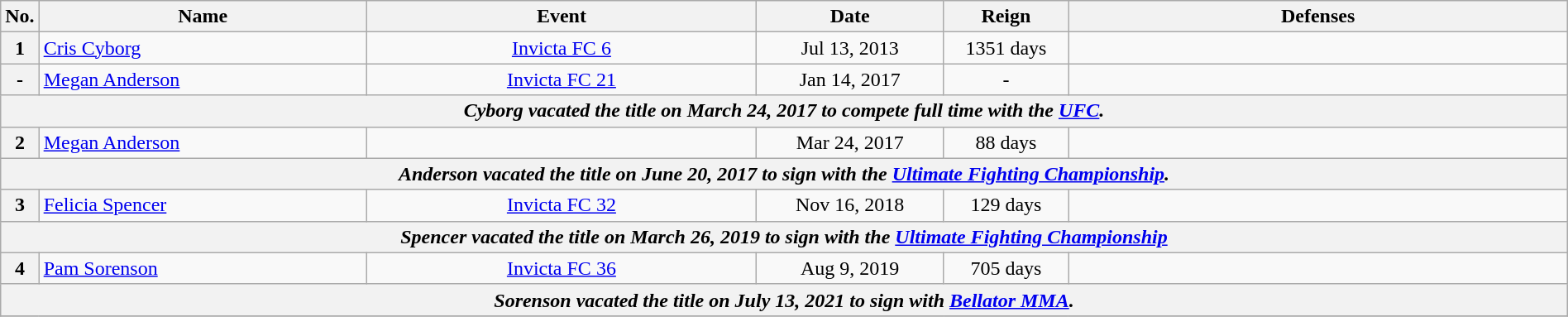<table class="wikitable" width=100%>
<tr>
<th width=1%>No.</th>
<th width=21%>Name</th>
<th width=25%>Event</th>
<th width=12%>Date</th>
<th width=8%>Reign</th>
<th width=32%>Defenses</th>
</tr>
<tr>
<th>1</th>
<td align=left> <a href='#'>Cris Cyborg</a>  <br></td>
<td align=center><a href='#'>Invicta FC 6</a><br></td>
<td align=center>Jul 13, 2013</td>
<td align=center>1351 days<br></td>
<td><br></td>
</tr>
<tr>
<th>-</th>
<td> <a href='#'>Megan Anderson</a><br></td>
<td style="text-align:center;"><a href='#'>Invicta FC 21</a><br></td>
<td style="text-align:center;">Jan 14, 2017</td>
<td style="text-align:center;">-</td>
<td></td>
</tr>
<tr>
<th colspan="6" align="center"><em>Cyborg vacated the title on March 24, 2017 to compete full time with the <a href='#'>UFC</a>.</em></th>
</tr>
<tr>
<th>2</th>
<td align=left> <a href='#'>Megan Anderson</a><br></td>
<td style="text-align:center;"><br></td>
<td style="text-align:center;">Mar 24, 2017</td>
<td align=center>88 days<br></td>
<td></td>
</tr>
<tr>
<th colspan="6" align="center"><em>Anderson vacated the title on June 20, 2017 to sign with the <a href='#'>Ultimate Fighting Championship</a>.</em></th>
</tr>
<tr>
<th>3</th>
<td align=left> <a href='#'>Felicia Spencer</a><br></td>
<td style="text-align:center;"><a href='#'>Invicta FC 32</a><br></td>
<td style="text-align:center;">Nov 16, 2018</td>
<td align=center>129 days<br></td>
<td></td>
</tr>
<tr>
<th colspan="6" align="center"><em>Spencer vacated the title on March 26, 2019 to sign with the <a href='#'>Ultimate Fighting Championship</a></em></th>
</tr>
<tr>
<th>4</th>
<td align=left> <a href='#'>Pam Sorenson</a><br></td>
<td style="text-align:center;"><a href='#'>Invicta FC 36</a><br></td>
<td style="text-align:center;">Aug 9, 2019</td>
<td align=center>705 days<br></td>
<td></td>
</tr>
<tr>
<th colspan="6" align="center"><em>Sorenson vacated the title on July 13, 2021 to sign with <a href='#'>Bellator MMA</a>.</em></th>
</tr>
<tr>
</tr>
</table>
